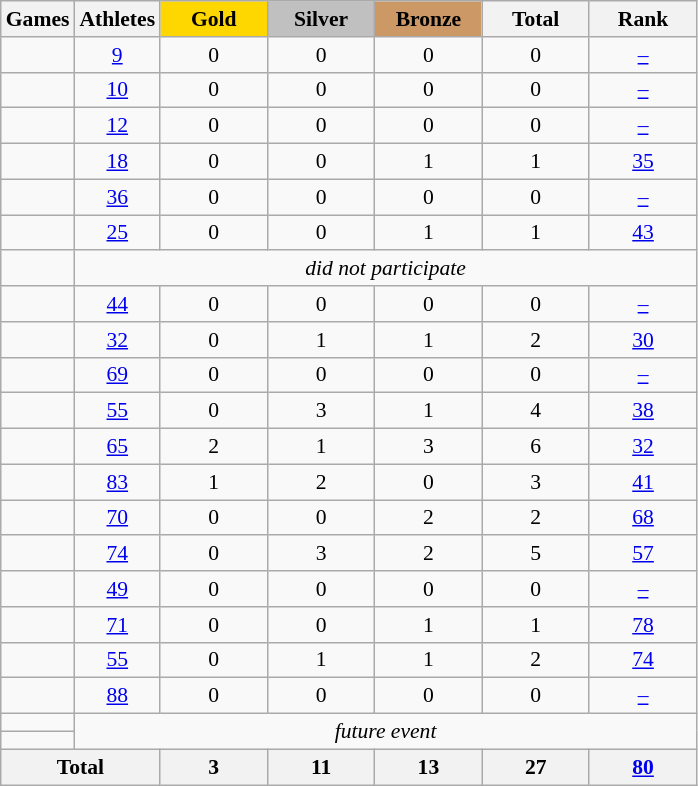<table class="wikitable" style="text-align:center; font-size:90%;">
<tr>
<th>Games</th>
<th>Athletes</th>
<td style="background:gold; width:4.5em; font-weight:bold;">Gold</td>
<td style="background:silver; width:4.5em; font-weight:bold;">Silver</td>
<td style="background:#cc9966; width:4.5em; font-weight:bold;">Bronze</td>
<th style="width:4.5em; font-weight:bold;">Total</th>
<th style="width:4.5em; font-weight:bold;">Rank</th>
</tr>
<tr>
<td align=left></td>
<td><a href='#'>9</a></td>
<td>0</td>
<td>0</td>
<td>0</td>
<td>0</td>
<td><a href='#'>–</a></td>
</tr>
<tr>
<td align=left></td>
<td><a href='#'>10</a></td>
<td>0</td>
<td>0</td>
<td>0</td>
<td>0</td>
<td><a href='#'>–</a></td>
</tr>
<tr>
<td align=left></td>
<td><a href='#'>12</a></td>
<td>0</td>
<td>0</td>
<td>0</td>
<td>0</td>
<td><a href='#'>–</a></td>
</tr>
<tr>
<td align=left></td>
<td><a href='#'>18</a></td>
<td>0</td>
<td>0</td>
<td>1</td>
<td>1</td>
<td><a href='#'>35</a></td>
</tr>
<tr>
<td align=left></td>
<td><a href='#'>36</a></td>
<td>0</td>
<td>0</td>
<td>0</td>
<td>0</td>
<td><a href='#'>–</a></td>
</tr>
<tr>
<td align=left></td>
<td><a href='#'>25</a></td>
<td>0</td>
<td>0</td>
<td>1</td>
<td>1</td>
<td><a href='#'>43</a></td>
</tr>
<tr>
<td align=left></td>
<td colspan=22><em>did not participate</em></td>
</tr>
<tr>
<td align=left></td>
<td><a href='#'>44</a></td>
<td>0</td>
<td>0</td>
<td>0</td>
<td>0</td>
<td><a href='#'>–</a></td>
</tr>
<tr>
<td align=left></td>
<td><a href='#'>32</a></td>
<td>0</td>
<td>1</td>
<td>1</td>
<td>2</td>
<td><a href='#'>30</a></td>
</tr>
<tr>
<td align=left></td>
<td><a href='#'>69</a></td>
<td>0</td>
<td>0</td>
<td>0</td>
<td>0</td>
<td><a href='#'>–</a></td>
</tr>
<tr>
<td align=left></td>
<td><a href='#'>55</a></td>
<td>0</td>
<td>3</td>
<td>1</td>
<td>4</td>
<td><a href='#'>38</a></td>
</tr>
<tr>
<td align=left></td>
<td><a href='#'>65</a></td>
<td>2</td>
<td>1</td>
<td>3</td>
<td>6</td>
<td><a href='#'>32</a></td>
</tr>
<tr>
<td align=left></td>
<td><a href='#'>83</a></td>
<td>1</td>
<td>2</td>
<td>0</td>
<td>3</td>
<td><a href='#'>41</a></td>
</tr>
<tr>
<td align=left></td>
<td><a href='#'>70</a></td>
<td>0</td>
<td>0</td>
<td>2</td>
<td>2</td>
<td><a href='#'>68</a></td>
</tr>
<tr>
<td align=left></td>
<td><a href='#'>74</a></td>
<td>0</td>
<td>3</td>
<td>2</td>
<td>5</td>
<td><a href='#'>57</a></td>
</tr>
<tr>
<td align=left></td>
<td><a href='#'>49</a></td>
<td>0</td>
<td>0</td>
<td>0</td>
<td>0</td>
<td><a href='#'>–</a></td>
</tr>
<tr>
<td align=left></td>
<td><a href='#'>71</a></td>
<td>0</td>
<td>0</td>
<td>1</td>
<td>1</td>
<td><a href='#'>78</a></td>
</tr>
<tr>
<td align=left></td>
<td><a href='#'>55</a></td>
<td>0</td>
<td>1</td>
<td>1</td>
<td>2</td>
<td><a href='#'>74</a></td>
</tr>
<tr>
<td align=left></td>
<td><a href='#'>88</a></td>
<td>0</td>
<td>0</td>
<td>0</td>
<td>0</td>
<td><a href='#'>–</a></td>
</tr>
<tr>
<td align=left></td>
<td colspan=6; rowspan=2><em>future event</em></td>
</tr>
<tr>
<td align=left></td>
</tr>
<tr>
<th colspan=2>Total</th>
<th>3</th>
<th>11</th>
<th>13</th>
<th>27</th>
<th><a href='#'>80</a></th>
</tr>
</table>
